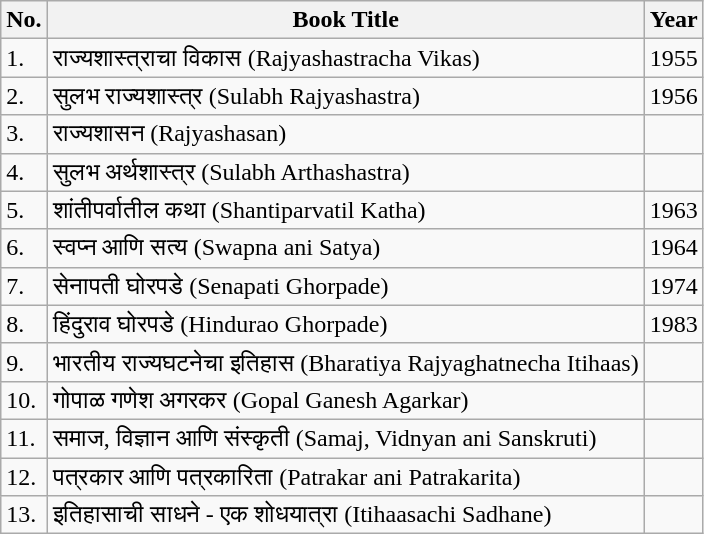<table class="wikitable">
<tr>
<th>No.</th>
<th>Book Title</th>
<th>Year</th>
</tr>
<tr>
<td>1.</td>
<td>राज्यशास्त्राचा विकास   (Rajyashastracha Vikas)</td>
<td>1955</td>
</tr>
<tr>
<td>2.</td>
<td>सुलभ राज्यशास्त्र (Sulabh Rajyashastra)</td>
<td>1956</td>
</tr>
<tr>
<td>3.</td>
<td>राज्यशासन (Rajyashasan)</td>
<td></td>
</tr>
<tr>
<td>4.</td>
<td>सुलभ अर्थशास्त्र (Sulabh Arthashastra)</td>
<td></td>
</tr>
<tr>
<td>5.</td>
<td>शांतीपर्वातील कथा (Shantiparvatil Katha)</td>
<td>1963</td>
</tr>
<tr>
<td>6.</td>
<td>स्वप्न आणि सत्य (Swapna ani Satya)</td>
<td>1964</td>
</tr>
<tr>
<td>7.</td>
<td>सेनापती घोरपडे (Senapati Ghorpade)</td>
<td>1974</td>
</tr>
<tr>
<td>8.</td>
<td>हिंदुराव घोरपडे (Hindurao Ghorpade)</td>
<td>1983</td>
</tr>
<tr>
<td>9.</td>
<td>भारतीय राज्यघटनेचा इतिहास (Bharatiya Rajyaghatnecha Itihaas)</td>
<td></td>
</tr>
<tr>
<td>10.</td>
<td>गोपाळ गणेश अगरकर  (Gopal Ganesh Agarkar)</td>
<td></td>
</tr>
<tr>
<td>11.</td>
<td>समाज, विज्ञान आणि संस्कृती (Samaj, Vidnyan ani Sanskruti)</td>
<td></td>
</tr>
<tr>
<td>12.</td>
<td>पत्रकार आणि पत्रकारिता (Patrakar ani Patrakarita)</td>
<td></td>
</tr>
<tr>
<td>13.</td>
<td>इतिहासाची साधने - एक शोधयात्रा (Itihaasachi Sadhane)</td>
<td></td>
</tr>
</table>
